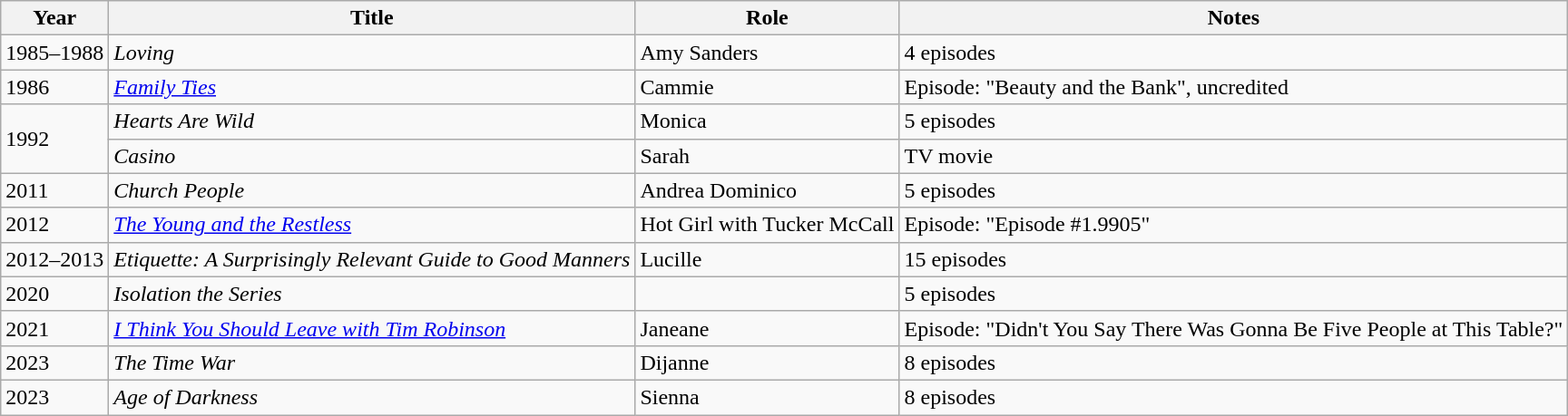<table class="wikitable sortable">
<tr>
<th>Year</th>
<th>Title</th>
<th>Role</th>
<th>Notes</th>
</tr>
<tr>
<td>1985–1988</td>
<td><em>Loving</em></td>
<td>Amy Sanders</td>
<td>4 episodes</td>
</tr>
<tr>
<td>1986</td>
<td><em><a href='#'>Family Ties</a></em></td>
<td>Cammie</td>
<td>Episode: "Beauty and the Bank", uncredited</td>
</tr>
<tr>
<td rowspan="2">1992</td>
<td><em>Hearts Are Wild</em></td>
<td>Monica</td>
<td>5 episodes</td>
</tr>
<tr>
<td><em>Casino</em></td>
<td>Sarah</td>
<td>TV movie</td>
</tr>
<tr>
<td>2011</td>
<td><em>Church People</em></td>
<td>Andrea Dominico</td>
<td>5 episodes</td>
</tr>
<tr>
<td>2012</td>
<td><em><a href='#'>The Young and the Restless</a></em></td>
<td>Hot Girl with Tucker McCall</td>
<td>Episode: "Episode #1.9905"</td>
</tr>
<tr>
<td>2012–2013</td>
<td><em>Etiquette: A Surprisingly Relevant Guide to Good Manners</em></td>
<td>Lucille</td>
<td>15 episodes</td>
</tr>
<tr>
<td>2020</td>
<td><em>Isolation the Series</em></td>
<td></td>
<td>5 episodes</td>
</tr>
<tr>
<td>2021</td>
<td><em><a href='#'>I Think You Should Leave with Tim Robinson</a></em></td>
<td>Janeane</td>
<td>Episode: "Didn't You Say There Was Gonna Be Five People at This Table?"</td>
</tr>
<tr>
<td>2023</td>
<td><em>The Time War</em></td>
<td>Dijanne</td>
<td>8 episodes</td>
</tr>
<tr>
<td>2023</td>
<td><em>Age of Darkness</em></td>
<td>Sienna</td>
<td>8 episodes</td>
</tr>
</table>
